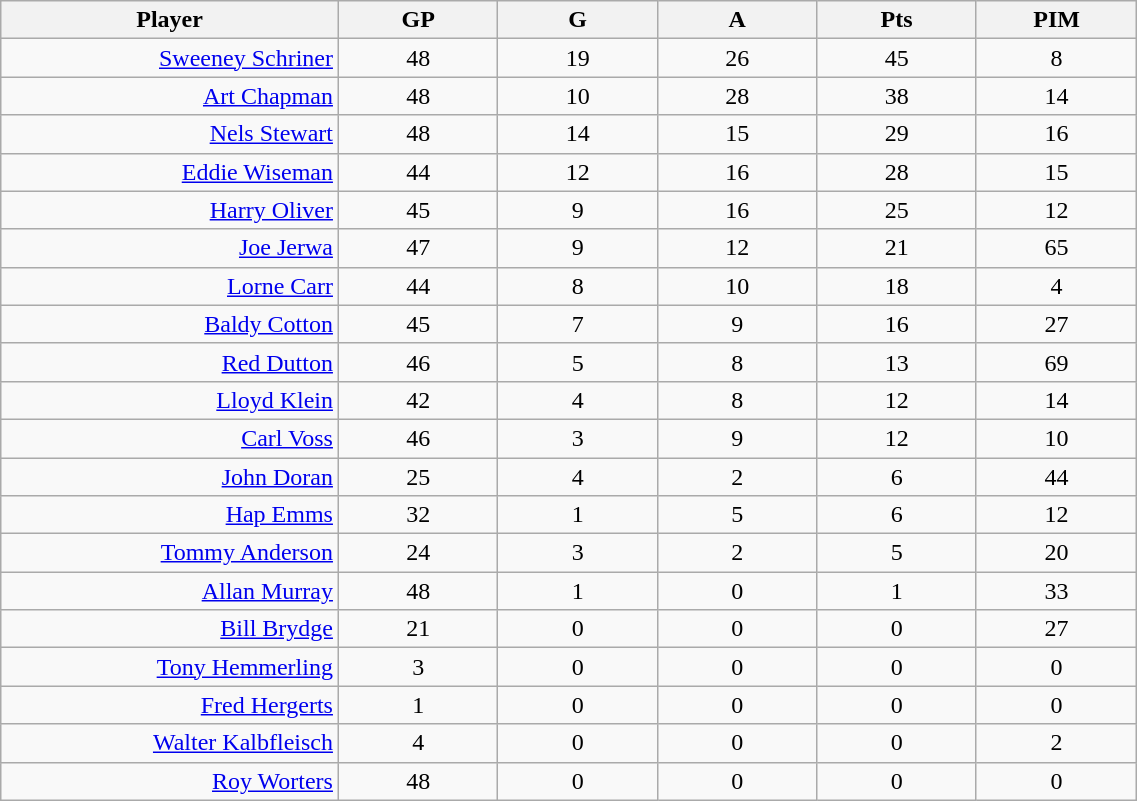<table class="wikitable sortable" width="60%">
<tr ALIGN="center">
<th bgcolor="#DDDDFF" width="10%">Player</th>
<th bgcolor="#DDDDFF" width="5%">GP</th>
<th bgcolor="#DDDDFF" width="5%">G</th>
<th bgcolor="#DDDDFF" width="5%">A</th>
<th bgcolor="#DDDDFF" width="5%">Pts</th>
<th bgcolor="#DDDDFF" width="5%">PIM</th>
</tr>
<tr align="center">
<td align="right"><a href='#'>Sweeney Schriner</a></td>
<td>48</td>
<td>19</td>
<td>26</td>
<td>45</td>
<td>8</td>
</tr>
<tr align="center">
<td align="right"><a href='#'>Art Chapman</a></td>
<td>48</td>
<td>10</td>
<td>28</td>
<td>38</td>
<td>14</td>
</tr>
<tr align="center">
<td align="right"><a href='#'>Nels Stewart</a></td>
<td>48</td>
<td>14</td>
<td>15</td>
<td>29</td>
<td>16</td>
</tr>
<tr align="center">
<td align="right"><a href='#'>Eddie Wiseman</a></td>
<td>44</td>
<td>12</td>
<td>16</td>
<td>28</td>
<td>15</td>
</tr>
<tr align="center">
<td align="right"><a href='#'>Harry Oliver</a></td>
<td>45</td>
<td>9</td>
<td>16</td>
<td>25</td>
<td>12</td>
</tr>
<tr align="center">
<td align="right"><a href='#'>Joe Jerwa</a></td>
<td>47</td>
<td>9</td>
<td>12</td>
<td>21</td>
<td>65</td>
</tr>
<tr align="center">
<td align="right"><a href='#'>Lorne Carr</a></td>
<td>44</td>
<td>8</td>
<td>10</td>
<td>18</td>
<td>4</td>
</tr>
<tr align="center">
<td align="right"><a href='#'>Baldy Cotton</a></td>
<td>45</td>
<td>7</td>
<td>9</td>
<td>16</td>
<td>27</td>
</tr>
<tr align="center">
<td align="right"><a href='#'>Red Dutton</a></td>
<td>46</td>
<td>5</td>
<td>8</td>
<td>13</td>
<td>69</td>
</tr>
<tr align="center">
<td align="right"><a href='#'>Lloyd Klein</a></td>
<td>42</td>
<td>4</td>
<td>8</td>
<td>12</td>
<td>14</td>
</tr>
<tr align="center">
<td align="right"><a href='#'>Carl Voss</a></td>
<td>46</td>
<td>3</td>
<td>9</td>
<td>12</td>
<td>10</td>
</tr>
<tr align="center">
<td align="right"><a href='#'>John Doran</a></td>
<td>25</td>
<td>4</td>
<td>2</td>
<td>6</td>
<td>44</td>
</tr>
<tr align="center">
<td align="right"><a href='#'>Hap Emms</a></td>
<td>32</td>
<td>1</td>
<td>5</td>
<td>6</td>
<td>12</td>
</tr>
<tr align="center">
<td align="right"><a href='#'>Tommy Anderson</a></td>
<td>24</td>
<td>3</td>
<td>2</td>
<td>5</td>
<td>20</td>
</tr>
<tr align="center">
<td align="right"><a href='#'>Allan Murray</a></td>
<td>48</td>
<td>1</td>
<td>0</td>
<td>1</td>
<td>33</td>
</tr>
<tr align="center">
<td align="right"><a href='#'>Bill Brydge</a></td>
<td>21</td>
<td>0</td>
<td>0</td>
<td>0</td>
<td>27</td>
</tr>
<tr align="center">
<td align="right"><a href='#'>Tony Hemmerling</a></td>
<td>3</td>
<td>0</td>
<td>0</td>
<td>0</td>
<td>0</td>
</tr>
<tr align="center">
<td align="right"><a href='#'>Fred Hergerts</a></td>
<td>1</td>
<td>0</td>
<td>0</td>
<td>0</td>
<td>0</td>
</tr>
<tr align="center">
<td align="right"><a href='#'>Walter Kalbfleisch</a></td>
<td>4</td>
<td>0</td>
<td>0</td>
<td>0</td>
<td>2</td>
</tr>
<tr align="center">
<td align="right"><a href='#'>Roy Worters</a></td>
<td>48</td>
<td>0</td>
<td>0</td>
<td>0</td>
<td>0</td>
</tr>
</table>
